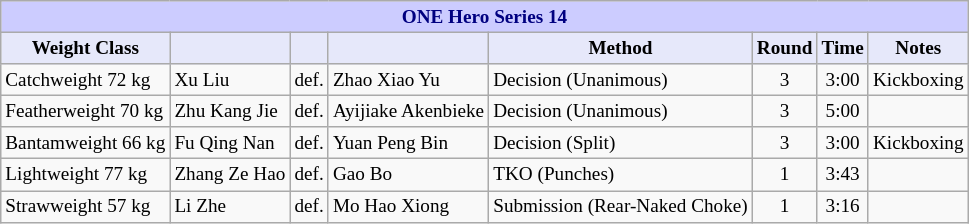<table class="wikitable" style="font-size: 80%;">
<tr>
<th colspan="8" style="background-color: #ccf; color: #000080; text-align: center;"><strong>ONE Hero Series 14</strong></th>
</tr>
<tr>
<th colspan="1" style="background-color: #E6E8FA; color: #000000; text-align: center;">Weight Class</th>
<th colspan="1" style="background-color: #E6E8FA; color: #000000; text-align: center;"></th>
<th colspan="1" style="background-color: #E6E8FA; color: #000000; text-align: center;"></th>
<th colspan="1" style="background-color: #E6E8FA; color: #000000; text-align: center;"></th>
<th colspan="1" style="background-color: #E6E8FA; color: #000000; text-align: center;">Method</th>
<th colspan="1" style="background-color: #E6E8FA; color: #000000; text-align: center;">Round</th>
<th colspan="1" style="background-color: #E6E8FA; color: #000000; text-align: center;">Time</th>
<th colspan="1" style="background-color: #E6E8FA; color: #000000; text-align: center;">Notes</th>
</tr>
<tr>
<td>Catchweight 72 kg</td>
<td> Xu Liu</td>
<td>def.</td>
<td> Zhao Xiao Yu</td>
<td>Decision (Unanimous)</td>
<td align=center>3</td>
<td align=center>3:00</td>
<td>Kickboxing</td>
</tr>
<tr>
<td>Featherweight 70 kg</td>
<td> Zhu Kang Jie</td>
<td>def.</td>
<td> Ayijiake Akenbieke</td>
<td>Decision (Unanimous)</td>
<td align=center>3</td>
<td align=center>5:00</td>
<td></td>
</tr>
<tr>
<td>Bantamweight 66 kg</td>
<td> Fu Qing Nan</td>
<td>def.</td>
<td> Yuan Peng Bin</td>
<td>Decision (Split)</td>
<td align=center>3</td>
<td align=center>3:00</td>
<td>Kickboxing</td>
</tr>
<tr>
<td>Lightweight 77 kg</td>
<td> Zhang Ze Hao</td>
<td>def.</td>
<td> Gao Bo</td>
<td>TKO (Punches)</td>
<td align=center>1</td>
<td align=center>3:43</td>
<td></td>
</tr>
<tr>
<td>Strawweight 57 kg</td>
<td> Li Zhe</td>
<td>def.</td>
<td> Mo Hao Xiong</td>
<td>Submission (Rear-Naked Choke)</td>
<td align=center>1</td>
<td align=center>3:16</td>
<td></td>
</tr>
</table>
